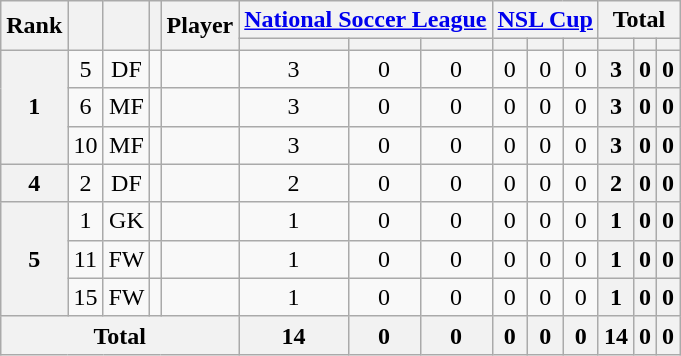<table class="wikitable sortable" style="text-align:center">
<tr>
<th rowspan="2">Rank</th>
<th rowspan="2"></th>
<th rowspan="2"></th>
<th rowspan="2"></th>
<th rowspan="2">Player</th>
<th colspan="3"><a href='#'>National Soccer League</a></th>
<th colspan="3"><a href='#'>NSL Cup</a></th>
<th colspan="3">Total</th>
</tr>
<tr>
<th></th>
<th></th>
<th></th>
<th></th>
<th></th>
<th></th>
<th></th>
<th></th>
<th></th>
</tr>
<tr>
<th rowspan="3">1</th>
<td>5</td>
<td>DF</td>
<td></td>
<td align="left"><br></td>
<td>3</td>
<td>0</td>
<td>0<br></td>
<td>0</td>
<td>0</td>
<td>0<br></td>
<th>3</th>
<th>0</th>
<th>0</th>
</tr>
<tr>
<td>6</td>
<td>MF</td>
<td></td>
<td align="left"><br></td>
<td>3</td>
<td>0</td>
<td>0<br></td>
<td>0</td>
<td>0</td>
<td>0<br></td>
<th>3</th>
<th>0</th>
<th>0</th>
</tr>
<tr>
<td>10</td>
<td>MF</td>
<td></td>
<td align="left"><br></td>
<td>3</td>
<td>0</td>
<td>0<br></td>
<td>0</td>
<td>0</td>
<td>0<br></td>
<th>3</th>
<th>0</th>
<th>0</th>
</tr>
<tr>
<th>4</th>
<td>2</td>
<td>DF</td>
<td></td>
<td align="left"><br></td>
<td>2</td>
<td>0</td>
<td>0<br></td>
<td>0</td>
<td>0</td>
<td>0<br></td>
<th>2</th>
<th>0</th>
<th>0</th>
</tr>
<tr>
<th rowspan="3">5</th>
<td>1</td>
<td>GK</td>
<td></td>
<td align="left"><br></td>
<td>1</td>
<td>0</td>
<td>0<br></td>
<td>0</td>
<td>0</td>
<td>0<br></td>
<th>1</th>
<th>0</th>
<th>0</th>
</tr>
<tr>
<td>11</td>
<td>FW</td>
<td></td>
<td align="left"><br></td>
<td>1</td>
<td>0</td>
<td>0<br></td>
<td>0</td>
<td>0</td>
<td>0<br></td>
<th>1</th>
<th>0</th>
<th>0</th>
</tr>
<tr>
<td>15</td>
<td>FW</td>
<td></td>
<td align="left"><br></td>
<td>1</td>
<td>0</td>
<td>0<br></td>
<td>0</td>
<td>0</td>
<td>0<br></td>
<th>1</th>
<th>0</th>
<th>0</th>
</tr>
<tr>
<th colspan="5">Total<br></th>
<th>14</th>
<th>0</th>
<th>0<br></th>
<th>0</th>
<th>0</th>
<th>0<br></th>
<th>14</th>
<th>0</th>
<th>0</th>
</tr>
</table>
